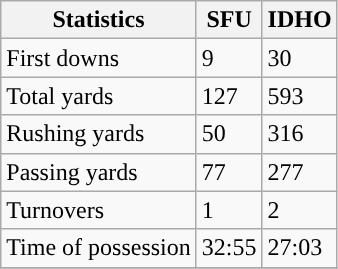<table class="wikitable" style="float: left;">
<tr>
<th>Statistics</th>
<th>SFU</th>
<th>IDHO</th>
</tr>
<tr>
<td>First downs</td>
<td>9</td>
<td>30</td>
</tr>
<tr>
<td>Total yards</td>
<td>127</td>
<td>593</td>
</tr>
<tr>
<td>Rushing yards</td>
<td>50</td>
<td>316</td>
</tr>
<tr>
<td>Passing yards</td>
<td>77</td>
<td>277</td>
</tr>
<tr>
<td>Turnovers</td>
<td>1</td>
<td>2</td>
</tr>
<tr>
<td>Time of possession</td>
<td>32:55</td>
<td>27:03</td>
</tr>
<tr>
</tr>
</table>
